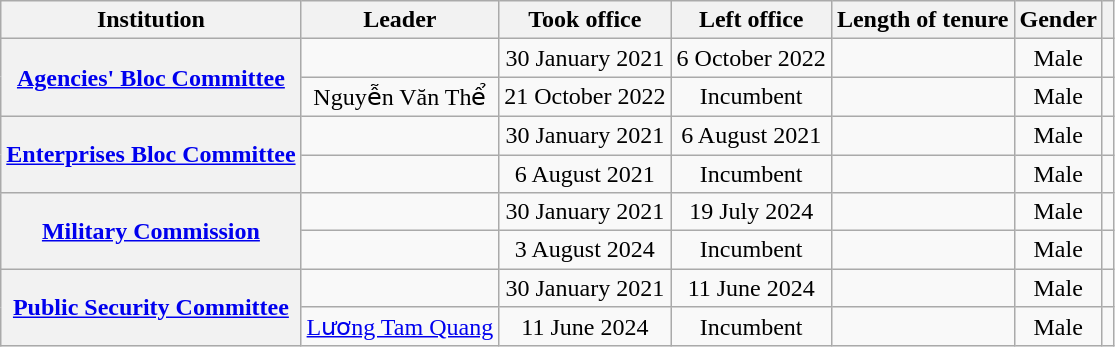<table class="wikitable sortable plainrowheaders" style=text-align:center>
<tr>
<th scope="col">Institution</th>
<th scope="col">Leader</th>
<th scope="col">Took office</th>
<th scope="col">Left office</th>
<th scope="col">Length of tenure</th>
<th scope="col">Gender</th>
<th scope="col" class="unsortable"></th>
</tr>
<tr>
<th rowspan="2" scope="row"><a href='#'>Agencies' Bloc Committee</a></th>
<td></td>
<td>30 January 2021</td>
<td>6 October 2022</td>
<td></td>
<td>Male</td>
<td></td>
</tr>
<tr>
<td>Nguyễn Văn Thể</td>
<td>21 October 2022</td>
<td>Incumbent</td>
<td></td>
<td>Male</td>
<td></td>
</tr>
<tr>
<th rowspan="2" scope="row"><a href='#'>Enterprises Bloc Committee</a></th>
<td></td>
<td>30 January 2021</td>
<td>6 August 2021</td>
<td></td>
<td>Male</td>
<td></td>
</tr>
<tr>
<td></td>
<td>6 August 2021</td>
<td>Incumbent</td>
<td></td>
<td>Male</td>
<td></td>
</tr>
<tr>
<th rowspan="2" scope="row"><a href='#'>Military Commission</a></th>
<td></td>
<td>30 January 2021</td>
<td>19 July 2024</td>
<td></td>
<td>Male</td>
<td></td>
</tr>
<tr>
<td></td>
<td>3 August 2024</td>
<td>Incumbent</td>
<td></td>
<td>Male</td>
<td></td>
</tr>
<tr>
<th rowspan="2" scope="row"><a href='#'>Public Security Committee</a></th>
<td></td>
<td>30 January 2021</td>
<td>11 June 2024</td>
<td></td>
<td>Male</td>
<td></td>
</tr>
<tr>
<td><a href='#'>Lương Tam Quang</a></td>
<td>11 June 2024</td>
<td>Incumbent</td>
<td></td>
<td>Male</td>
<td></td>
</tr>
</table>
